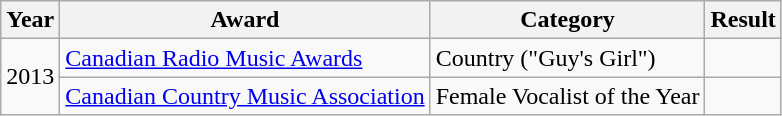<table class="wikitable" style="text-align:left">
<tr>
<th>Year</th>
<th>Award</th>
<th>Category</th>
<th>Result</th>
</tr>
<tr>
<td rowspan="2">2013</td>
<td><a href='#'>Canadian Radio Music Awards</a></td>
<td>Country ("Guy's Girl")</td>
<td></td>
</tr>
<tr>
<td><a href='#'>Canadian Country Music Association</a></td>
<td>Female Vocalist of the Year</td>
<td></td>
</tr>
</table>
